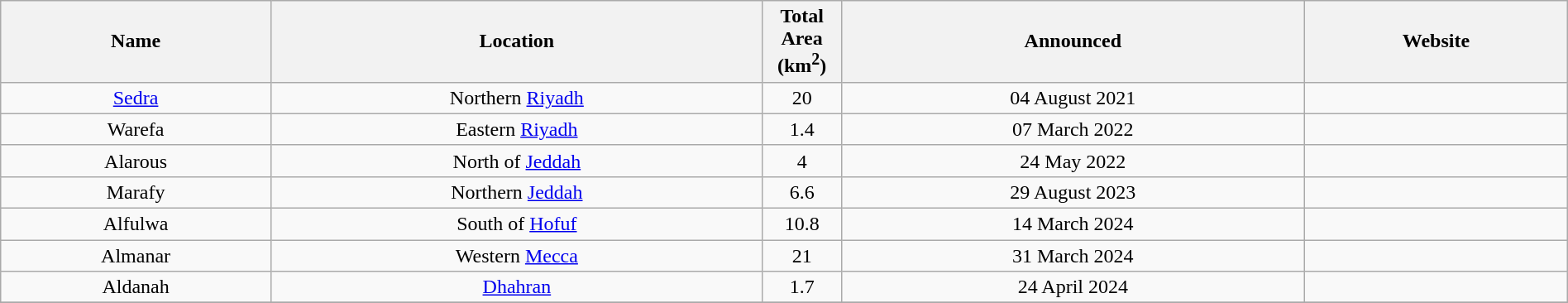<table class="wikitable sortable" style="text-align:center; width:100%;">
<tr>
<th>Name</th>
<th>Location</th>
<th width="5%">Total Area (km<sup>2</sup>)</th>
<th>Announced</th>
<th class="unsortable">Website</th>
</tr>
<tr>
<td><a href='#'>Sedra</a></td>
<td>Northern <a href='#'>Riyadh</a></td>
<td>20</td>
<td>04 August 2021</td>
<td></td>
</tr>
<tr>
<td>Warefa</td>
<td>Eastern <a href='#'>Riyadh</a></td>
<td>1.4</td>
<td>07 March 2022</td>
<td></td>
</tr>
<tr>
<td>Alarous</td>
<td>North of <a href='#'>Jeddah</a></td>
<td>4</td>
<td>24 May 2022</td>
<td></td>
</tr>
<tr>
<td>Marafy</td>
<td>Northern <a href='#'>Jeddah</a></td>
<td>6.6</td>
<td>29 August 2023</td>
<td></td>
</tr>
<tr>
<td>Alfulwa</td>
<td>South of <a href='#'>Hofuf</a></td>
<td>10.8</td>
<td>14 March 2024</td>
<td></td>
</tr>
<tr>
<td>Almanar</td>
<td>Western <a href='#'>Mecca</a></td>
<td>21</td>
<td>31 March 2024</td>
<td></td>
</tr>
<tr>
<td>Aldanah</td>
<td><a href='#'>Dhahran</a></td>
<td>1.7</td>
<td>24 April 2024</td>
<td></td>
</tr>
<tr>
</tr>
</table>
